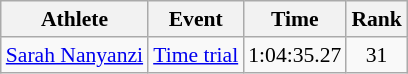<table class=wikitable style="font-size:90%;">
<tr>
<th>Athlete</th>
<th>Event</th>
<th>Time</th>
<th>Rank</th>
</tr>
<tr align=center>
<td align=left rowspan=1><a href='#'>Sarah Nanyanzi</a></td>
<td align=left rowspan=1><a href='#'>Time trial</a></td>
<td>1:04:35.27</td>
<td>31</td>
</tr>
</table>
